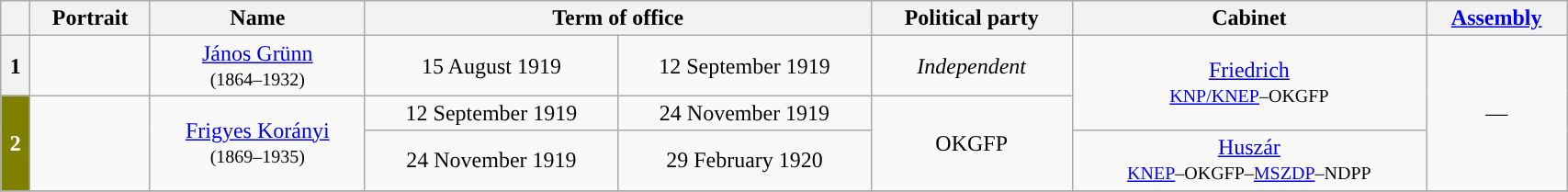<table class="wikitable" style="width:90%; text-align:center;">
<tr>
<th></th>
<th>Portrait</th>
<th>Name<br></th>
<th colspan=2>Term of office</th>
<th>Political party</th>
<th>Cabinet</th>
<th><a href='#'>Assembly</a><br></th>
</tr>
<tr>
<th style="background:">1</th>
<td></td>
<td><a href='#'>János Grünn</a><br><small>(1864–1932)</small></td>
<td>15 August 1919</td>
<td>12 September 1919</td>
<td><em>Independent</em></td>
<td rowspan="2"><a href='#'>Friedrich</a><br><small><a href='#'>KNP/KNEP</a>–OKGFP</small></td>
<td rowspan="3">—</td>
</tr>
<tr>
<th rowspan="2" style="background-color:#808000; color:white">2</th>
<td rowspan="2"></td>
<td rowspan="2"><a href='#'>Frigyes Korányi</a><br><small>(1869–1935)</small></td>
<td>12 September 1919</td>
<td>24 November 1919</td>
<td rowspan="2">OKGFP</td>
</tr>
<tr>
<td>24 November 1919</td>
<td>29 February 1920</td>
<td><a href='#'>Huszár</a><br><small><a href='#'>KNEP</a>–OKGFP–<a href='#'>MSZDP</a>–NDPP</small></td>
</tr>
<tr>
</tr>
</table>
